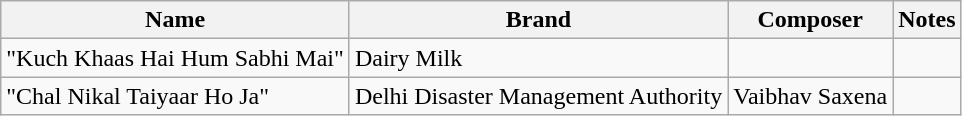<table class="wikitable">
<tr>
<th scope="col">Name</th>
<th scope="col">Brand</th>
<th scope="col">Composer</th>
<th class="unsortable" scope="col">Notes</th>
</tr>
<tr>
<td>"Kuch Khaas Hai Hum Sabhi Mai"</td>
<td>Dairy Milk</td>
<td></td>
<td></td>
</tr>
<tr>
<td>"Chal Nikal Taiyaar Ho Ja"</td>
<td>Delhi Disaster Management Authority</td>
<td>Vaibhav Saxena</td>
<td></td>
</tr>
</table>
